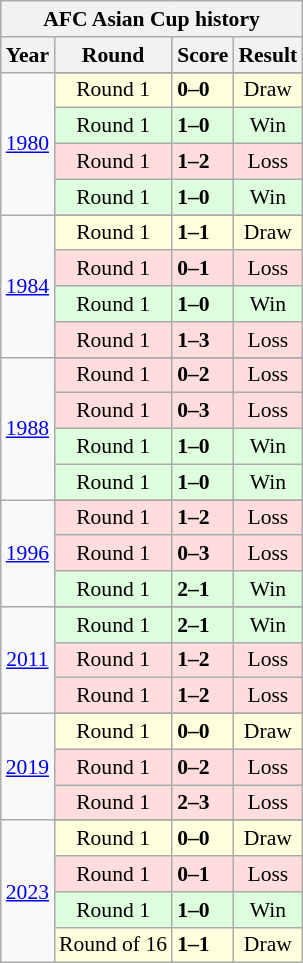<table class="wikitable" style="text-align: center;font-size:90%;">
<tr>
<th colspan=4>AFC Asian Cup history</th>
</tr>
<tr>
<th>Year</th>
<th>Round</th>
<th>Score</th>
<th>Result</th>
</tr>
<tr>
<td rowspan=5><a href='#'>1980</a></td>
</tr>
<tr bgcolor=#ffffdd>
<td>Round 1</td>
<td align="left"> <strong>0–0</strong> </td>
<td>Draw</td>
</tr>
<tr bgcolor=#ddffdd>
<td>Round 1</td>
<td align="left"> <strong>1–0</strong> </td>
<td>Win</td>
</tr>
<tr bgcolor=#ffdddd>
<td>Round 1</td>
<td align="left"> <strong>1–2</strong> </td>
<td>Loss</td>
</tr>
<tr bgcolor=#ddffdd>
<td>Round 1</td>
<td align="left"> <strong>1–0</strong> </td>
<td>Win</td>
</tr>
<tr>
<td rowspan=5><a href='#'>1984</a></td>
</tr>
<tr bgcolor=#ffffdd>
<td>Round 1</td>
<td align="left"> <strong>1–1</strong> </td>
<td>Draw</td>
</tr>
<tr bgcolor=#ffdddd>
<td>Round 1</td>
<td align="left"> <strong>0–1</strong> </td>
<td>Loss</td>
</tr>
<tr bgcolor=#ddffdd>
<td>Round 1</td>
<td align="left"> <strong>1–0</strong> </td>
<td>Win</td>
</tr>
<tr bgcolor=#ffdddd>
<td>Round 1</td>
<td align="left"> <strong>1–3</strong> </td>
<td>Loss</td>
</tr>
<tr>
<td rowspan=5><a href='#'>1988</a></td>
</tr>
<tr bgcolor=#ffdddd>
<td>Round 1</td>
<td align="left"> <strong>0–2</strong> </td>
<td>Loss</td>
</tr>
<tr bgcolor=#ffdddd>
<td>Round 1</td>
<td align="left"> <strong>0–3</strong> </td>
<td>Loss</td>
</tr>
<tr bgcolor=#ddffdd>
<td>Round 1</td>
<td align="left"> <strong>1–0</strong> </td>
<td>Win</td>
</tr>
<tr bgcolor=#ddffdd>
<td>Round 1</td>
<td align="left"> <strong>1–0</strong> </td>
<td>Win</td>
</tr>
<tr>
<td rowspan=4><a href='#'>1996</a></td>
</tr>
<tr bgcolor=#ffdddd>
<td>Round 1</td>
<td align="left"> <strong>1–2</strong> </td>
<td>Loss</td>
</tr>
<tr bgcolor=#ffdddd>
<td>Round 1</td>
<td align="left"> <strong>0–3</strong> </td>
<td>Loss</td>
</tr>
<tr bgcolor=#ddffdd>
<td>Round 1</td>
<td align="left"> <strong>2–1</strong> </td>
<td>Win</td>
</tr>
<tr>
<td rowspan=4><a href='#'>2011</a></td>
</tr>
<tr bgcolor=#ddffdd>
<td>Round 1</td>
<td align="left"> <strong>2–1</strong> </td>
<td>Win</td>
</tr>
<tr bgcolor=#ffdddd>
<td>Round 1</td>
<td align="left"> <strong>1–2</strong> </td>
<td>Loss</td>
</tr>
<tr bgcolor=#ffdddd>
<td>Round 1</td>
<td align="left"> <strong>1–2</strong> </td>
<td>Loss</td>
</tr>
<tr>
<td rowspan=4><a href='#'>2019</a></td>
</tr>
<tr bgcolor=#ffffdd>
<td>Round 1</td>
<td align="left"> <strong>0–0</strong> </td>
<td>Draw</td>
</tr>
<tr bgcolor=#ffdddd>
<td>Round 1</td>
<td align="left"> <strong>0–2</strong> </td>
<td>Loss</td>
</tr>
<tr bgcolor=#ffdddd>
<td>Round 1</td>
<td align="left"> <strong>2–3</strong> </td>
<td>Loss</td>
</tr>
<tr>
<td rowspan=5><a href='#'>2023</a></td>
</tr>
<tr bgcolor=#ffffdd>
<td>Round 1</td>
<td align="left"> <strong>0–0</strong> </td>
<td>Draw</td>
</tr>
<tr bgcolor=#ffdddd>
<td>Round 1</td>
<td align="left"> <strong>0–1</strong> </td>
<td>Loss</td>
</tr>
<tr bgcolor=#ddffdd>
<td>Round 1</td>
<td align="left"> <strong>1–0</strong> </td>
<td>Win</td>
</tr>
<tr bgcolor=#ffffdd>
<td>Round of 16</td>
<td align="left"> <strong>1–1 </strong> </td>
<td>Draw</td>
</tr>
</table>
